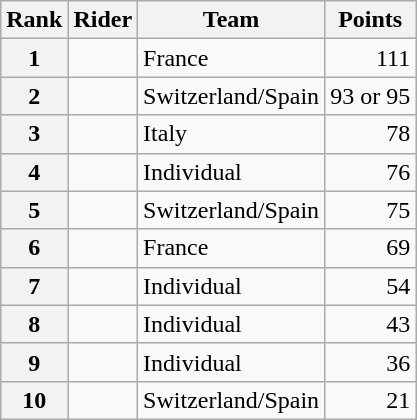<table class="wikitable">
<tr>
<th scope="col">Rank</th>
<th scope="col">Rider</th>
<th scope="col">Team</th>
<th scope="col">Points</th>
</tr>
<tr>
<th scope="row">1</th>
<td></td>
<td>France</td>
<td style="text-align:right;">111</td>
</tr>
<tr>
<th scope="row">2</th>
<td></td>
<td>Switzerland/Spain</td>
<td style="text-align:right;">93 or 95</td>
</tr>
<tr>
<th scope="row">3</th>
<td></td>
<td>Italy</td>
<td style="text-align:right;">78</td>
</tr>
<tr>
<th scope="row">4</th>
<td></td>
<td>Individual</td>
<td style="text-align:right;">76</td>
</tr>
<tr>
<th scope="row">5</th>
<td></td>
<td>Switzerland/Spain</td>
<td style="text-align:right;">75</td>
</tr>
<tr>
<th scope="row">6</th>
<td></td>
<td>France</td>
<td style="text-align:right;">69</td>
</tr>
<tr>
<th scope="row">7</th>
<td></td>
<td>Individual</td>
<td style="text-align:right;">54</td>
</tr>
<tr>
<th scope="row">8</th>
<td></td>
<td>Individual</td>
<td style="text-align:right;">43</td>
</tr>
<tr>
<th scope="row">9</th>
<td></td>
<td>Individual</td>
<td style="text-align:right;">36</td>
</tr>
<tr>
<th scope="row">10</th>
<td></td>
<td>Switzerland/Spain</td>
<td style="text-align:right;">21</td>
</tr>
</table>
